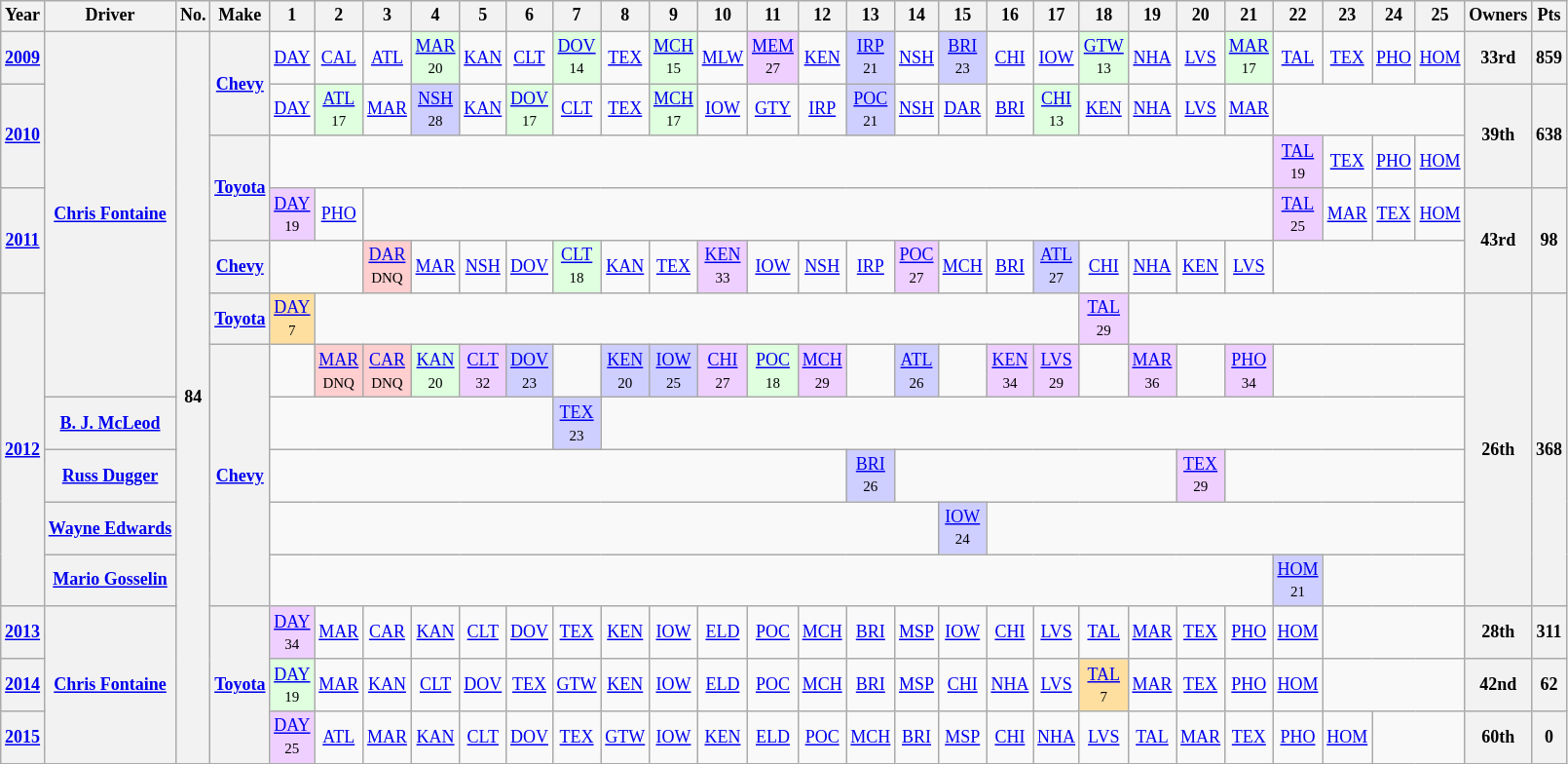<table class="wikitable" style="text-align:center; font-size:75%">
<tr>
<th>Year</th>
<th>Driver</th>
<th>No.</th>
<th>Make</th>
<th>1</th>
<th>2</th>
<th>3</th>
<th>4</th>
<th>5</th>
<th>6</th>
<th>7</th>
<th>8</th>
<th>9</th>
<th>10</th>
<th>11</th>
<th>12</th>
<th>13</th>
<th>14</th>
<th>15</th>
<th>16</th>
<th>17</th>
<th>18</th>
<th>19</th>
<th>20</th>
<th>21</th>
<th>22</th>
<th>23</th>
<th>24</th>
<th>25</th>
<th>Owners</th>
<th>Pts</th>
</tr>
<tr>
<th><a href='#'>2009</a></th>
<th rowspan=7><a href='#'>Chris Fontaine</a></th>
<th rowspan=14>84</th>
<th rowspan=2><a href='#'>Chevy</a></th>
<td><a href='#'>DAY</a></td>
<td><a href='#'>CAL</a></td>
<td><a href='#'>ATL</a></td>
<td style="background:#DFFFDF;"><a href='#'>MAR</a><br><small>20</small></td>
<td><a href='#'>KAN</a></td>
<td><a href='#'>CLT</a></td>
<td style="background:#DFFFDF;"><a href='#'>DOV</a><br><small>14</small></td>
<td><a href='#'>TEX</a></td>
<td style="background:#DFFFDF;"><a href='#'>MCH</a><br><small>15</small></td>
<td><a href='#'>MLW</a></td>
<td style="background:#EFCFFF;"><a href='#'>MEM</a><br><small>27</small></td>
<td><a href='#'>KEN</a></td>
<td style="background:#CFCFFF;"><a href='#'>IRP</a><br><small>21</small></td>
<td><a href='#'>NSH</a></td>
<td style="background:#CFCFFF;"><a href='#'>BRI</a><br><small>23</small></td>
<td><a href='#'>CHI</a></td>
<td><a href='#'>IOW</a></td>
<td style="background:#DFFFDF;"><a href='#'>GTW</a><br><small>13</small></td>
<td><a href='#'>NHA</a></td>
<td><a href='#'>LVS</a></td>
<td style="background:#DFFFDF;"><a href='#'>MAR</a><br><small>17</small></td>
<td><a href='#'>TAL</a></td>
<td><a href='#'>TEX</a></td>
<td><a href='#'>PHO</a></td>
<td><a href='#'>HOM</a></td>
<th>33rd</th>
<th>859</th>
</tr>
<tr>
<th rowspan=2><a href='#'>2010</a></th>
<td><a href='#'>DAY</a></td>
<td style="background:#DFFFDF;"><a href='#'>ATL</a><br><small>17</small></td>
<td><a href='#'>MAR</a></td>
<td style="background:#CFCFFF;"><a href='#'>NSH</a><br><small>28</small></td>
<td><a href='#'>KAN</a></td>
<td style="background:#DFFFDF;"><a href='#'>DOV</a><br><small>17</small></td>
<td><a href='#'>CLT</a></td>
<td><a href='#'>TEX</a></td>
<td style="background:#DFFFDF;"><a href='#'>MCH</a><br><small>17</small></td>
<td><a href='#'>IOW</a></td>
<td><a href='#'>GTY</a></td>
<td><a href='#'>IRP</a></td>
<td style="background:#CFCFFF;"><a href='#'>POC</a><br><small>21</small></td>
<td><a href='#'>NSH</a></td>
<td><a href='#'>DAR</a></td>
<td><a href='#'>BRI</a></td>
<td style="background:#DFFFDF;"><a href='#'>CHI</a><br><small>13</small></td>
<td><a href='#'>KEN</a></td>
<td><a href='#'>NHA</a></td>
<td><a href='#'>LVS</a></td>
<td><a href='#'>MAR</a></td>
<td colspan=4></td>
<th rowspan=2>39th</th>
<th rowspan=2>638</th>
</tr>
<tr>
<th rowspan=2><a href='#'>Toyota</a></th>
<td colspan=21></td>
<td style="background:#EFCFFF;"><a href='#'>TAL</a><br><small>19</small></td>
<td><a href='#'>TEX</a></td>
<td><a href='#'>PHO</a></td>
<td><a href='#'>HOM</a></td>
</tr>
<tr>
<th rowspan=2><a href='#'>2011</a></th>
<td style="background:#EFCFFF;"><a href='#'>DAY</a><br><small>19</small></td>
<td><a href='#'>PHO</a></td>
<td colspan=19></td>
<td style="background:#EFCFFF;"><a href='#'>TAL</a><br><small>25</small></td>
<td><a href='#'>MAR</a></td>
<td><a href='#'>TEX</a></td>
<td><a href='#'>HOM</a></td>
<th rowspan=2>43rd</th>
<th rowspan=2>98</th>
</tr>
<tr>
<th><a href='#'>Chevy</a></th>
<td colspan=2></td>
<td style="background:#FFCFCF;"><a href='#'>DAR</a><br><small>DNQ</small></td>
<td><a href='#'>MAR</a></td>
<td><a href='#'>NSH</a></td>
<td><a href='#'>DOV</a></td>
<td style="background:#DFFFDF;"><a href='#'>CLT</a><br><small>18</small></td>
<td><a href='#'>KAN</a></td>
<td><a href='#'>TEX</a></td>
<td style="background:#EFCFFF;"><a href='#'>KEN</a><br><small>33</small></td>
<td><a href='#'>IOW</a></td>
<td><a href='#'>NSH</a></td>
<td><a href='#'>IRP</a></td>
<td style="background:#EFCFFF;"><a href='#'>POC</a><br><small>27</small></td>
<td><a href='#'>MCH</a></td>
<td><a href='#'>BRI</a></td>
<td style="background:#CFCFFF;"><a href='#'>ATL</a><br><small>27</small></td>
<td><a href='#'>CHI</a></td>
<td><a href='#'>NHA</a></td>
<td><a href='#'>KEN</a></td>
<td><a href='#'>LVS</a></td>
<td colspan=4></td>
</tr>
<tr>
<th rowspan=6><a href='#'>2012</a></th>
<th><a href='#'>Toyota</a></th>
<td style="background:#FFDF9F;"><a href='#'>DAY</a><br><small>7</small></td>
<td colspan=16></td>
<td style="background:#EFCFFF;"><a href='#'>TAL</a><br><small>29</small></td>
<td colspan=7></td>
<th rowspan=6>26th</th>
<th rowspan=6>368</th>
</tr>
<tr>
<th rowspan=5><a href='#'>Chevy</a></th>
<td></td>
<td style="background:#FFCFCF;"><a href='#'>MAR</a><br><small>DNQ</small></td>
<td style="background:#FFCFCF;"><a href='#'>CAR</a><br><small>DNQ</small></td>
<td style="background:#DFFFDF;"><a href='#'>KAN</a><br><small>20</small></td>
<td style="background:#EFCFFF;"><a href='#'>CLT</a><br><small>32</small></td>
<td style="background:#CFCFFF;"><a href='#'>DOV</a><br><small>23</small></td>
<td></td>
<td style="background:#CFCFFF;"><a href='#'>KEN</a><br><small>20</small></td>
<td style="background:#CFCFFF;"><a href='#'>IOW</a><br><small>25</small></td>
<td style="background:#EFCFFF;"><a href='#'>CHI</a><br><small>27</small></td>
<td style="background:#DFFFDF;"><a href='#'>POC</a><br><small>18</small></td>
<td style="background:#EFCFFF;"><a href='#'>MCH</a><br><small>29</small></td>
<td></td>
<td style="background:#CFCFFF;"><a href='#'>ATL</a><br><small>26</small></td>
<td></td>
<td style="background:#EFCFFF;"><a href='#'>KEN</a><br><small>34</small></td>
<td style="background:#EFCFFF;"><a href='#'>LVS</a><br><small>29</small></td>
<td></td>
<td style="background:#EFCFFF;"><a href='#'>MAR</a><br><small>36</small></td>
<td></td>
<td style="background:#EFCFFF;"><a href='#'>PHO</a><br><small>34</small></td>
<td colspan=4></td>
</tr>
<tr>
<th><a href='#'>B. J. McLeod</a></th>
<td colspan=6></td>
<td style="background:#CFCFFF;"><a href='#'>TEX</a><br><small>23</small></td>
<td colspan=18></td>
</tr>
<tr>
<th><a href='#'>Russ Dugger</a></th>
<td colspan=12></td>
<td style="background:#CFCFFF;"><a href='#'>BRI</a><br><small>26</small></td>
<td colspan=6></td>
<td style="background:#EFCFFF;"><a href='#'>TEX</a><br><small>29</small></td>
<td colspan=5></td>
</tr>
<tr>
<th><a href='#'>Wayne Edwards</a></th>
<td colspan=14></td>
<td style="background:#CFCFFF;"><a href='#'>IOW</a><br><small>24</small></td>
<td colspan=10></td>
</tr>
<tr>
<th><a href='#'>Mario Gosselin</a></th>
<td colspan=21></td>
<td style="background:#CFCFFF;"><a href='#'>HOM</a><br><small>21</small></td>
<td colspan=3></td>
</tr>
<tr>
<th><a href='#'>2013</a></th>
<th rowspan=3><a href='#'>Chris Fontaine</a></th>
<th rowspan=3><a href='#'>Toyota</a></th>
<td style="background:#EFCFFF;"><a href='#'>DAY</a><br><small>34</small></td>
<td><a href='#'>MAR</a></td>
<td><a href='#'>CAR</a></td>
<td><a href='#'>KAN</a></td>
<td><a href='#'>CLT</a></td>
<td><a href='#'>DOV</a></td>
<td><a href='#'>TEX</a></td>
<td><a href='#'>KEN</a></td>
<td><a href='#'>IOW</a></td>
<td><a href='#'>ELD</a></td>
<td><a href='#'>POC</a></td>
<td><a href='#'>MCH</a></td>
<td><a href='#'>BRI</a></td>
<td><a href='#'>MSP</a></td>
<td><a href='#'>IOW</a></td>
<td><a href='#'>CHI</a></td>
<td><a href='#'>LVS</a></td>
<td><a href='#'>TAL</a></td>
<td><a href='#'>MAR</a></td>
<td><a href='#'>TEX</a></td>
<td><a href='#'>PHO</a></td>
<td><a href='#'>HOM</a></td>
<td colspan=3></td>
<th>28th</th>
<th>311</th>
</tr>
<tr>
<th><a href='#'>2014</a></th>
<td style="background:#DFFFDF;"><a href='#'>DAY</a><br><small>19</small></td>
<td><a href='#'>MAR</a></td>
<td><a href='#'>KAN</a></td>
<td><a href='#'>CLT</a></td>
<td><a href='#'>DOV</a></td>
<td><a href='#'>TEX</a></td>
<td><a href='#'>GTW</a></td>
<td><a href='#'>KEN</a></td>
<td><a href='#'>IOW</a></td>
<td><a href='#'>ELD</a></td>
<td><a href='#'>POC</a></td>
<td><a href='#'>MCH</a></td>
<td><a href='#'>BRI</a></td>
<td><a href='#'>MSP</a></td>
<td><a href='#'>CHI</a></td>
<td><a href='#'>NHA</a></td>
<td><a href='#'>LVS</a></td>
<td style="background:#FFDF9F;"><a href='#'>TAL</a><br><small>7</small></td>
<td><a href='#'>MAR</a></td>
<td><a href='#'>TEX</a></td>
<td><a href='#'>PHO</a></td>
<td><a href='#'>HOM</a></td>
<td colspan=3></td>
<th>42nd</th>
<th>62</th>
</tr>
<tr>
<th><a href='#'>2015</a></th>
<td style="background:#EFCFFF;"><a href='#'>DAY</a><br><small>25</small></td>
<td><a href='#'>ATL</a></td>
<td><a href='#'>MAR</a></td>
<td><a href='#'>KAN</a></td>
<td><a href='#'>CLT</a></td>
<td><a href='#'>DOV</a></td>
<td><a href='#'>TEX</a></td>
<td><a href='#'>GTW</a></td>
<td><a href='#'>IOW</a></td>
<td><a href='#'>KEN</a></td>
<td><a href='#'>ELD</a></td>
<td><a href='#'>POC</a></td>
<td><a href='#'>MCH</a></td>
<td><a href='#'>BRI</a></td>
<td><a href='#'>MSP</a></td>
<td><a href='#'>CHI</a></td>
<td><a href='#'>NHA</a></td>
<td><a href='#'>LVS</a></td>
<td><a href='#'>TAL</a></td>
<td><a href='#'>MAR</a></td>
<td><a href='#'>TEX</a></td>
<td><a href='#'>PHO</a></td>
<td><a href='#'>HOM</a></td>
<td colspan=2></td>
<th>60th</th>
<th>0</th>
</tr>
</table>
